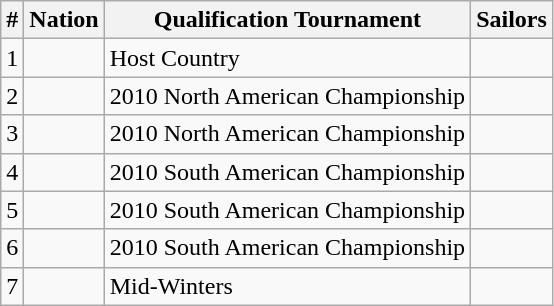<table class="wikitable">
<tr>
<th>#</th>
<th>Nation</th>
<th>Qualification Tournament</th>
<th>Sailors</th>
</tr>
<tr>
<td>1</td>
<td></td>
<td>Host Country</td>
<td></td>
</tr>
<tr>
<td>2</td>
<td></td>
<td>2010 North American Championship</td>
<td></td>
</tr>
<tr>
<td>3</td>
<td></td>
<td>2010 North American Championship</td>
<td></td>
</tr>
<tr>
<td>4</td>
<td></td>
<td>2010 South American Championship</td>
<td></td>
</tr>
<tr>
<td>5</td>
<td></td>
<td>2010 South American Championship</td>
<td></td>
</tr>
<tr>
<td>6</td>
<td></td>
<td>2010 South American Championship</td>
<td></td>
</tr>
<tr>
<td>7</td>
<td></td>
<td>Mid-Winters</td>
<td></td>
</tr>
</table>
